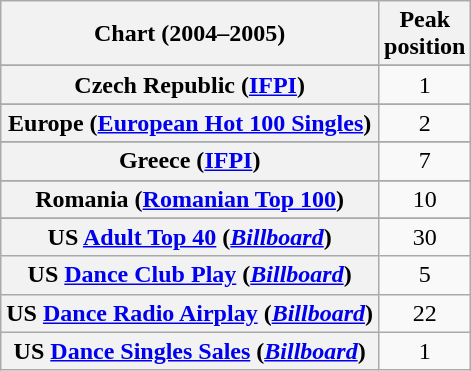<table class="wikitable sortable plainrowheaders" style="text-align:center">
<tr>
<th>Chart (2004–2005)</th>
<th>Peak<br>position</th>
</tr>
<tr>
</tr>
<tr>
</tr>
<tr>
</tr>
<tr>
</tr>
<tr>
</tr>
<tr>
<th scope="row">Czech Republic (<a href='#'>IFPI</a>)</th>
<td>1</td>
</tr>
<tr>
</tr>
<tr>
<th scope="row">Europe (<a href='#'>European Hot 100 Singles</a>)</th>
<td>2</td>
</tr>
<tr>
</tr>
<tr>
</tr>
<tr>
</tr>
<tr>
<th scope="row">Greece (<a href='#'>IFPI</a>)</th>
<td>7</td>
</tr>
<tr>
</tr>
<tr>
</tr>
<tr>
</tr>
<tr>
</tr>
<tr>
</tr>
<tr>
</tr>
<tr>
</tr>
<tr>
<th scope="row">Romania (<a href='#'>Romanian Top 100</a>)</th>
<td>10</td>
</tr>
<tr>
</tr>
<tr>
</tr>
<tr>
</tr>
<tr>
</tr>
<tr>
</tr>
<tr>
<th scope="row">US <a href='#'>Adult Top 40</a> (<em><a href='#'>Billboard</a></em>)</th>
<td>30</td>
</tr>
<tr>
<th scope="row">US <a href='#'>Dance Club Play</a> (<em><a href='#'>Billboard</a></em>)<br></th>
<td>5</td>
</tr>
<tr>
<th scope="row">US <a href='#'>Dance Radio Airplay</a> (<em><a href='#'>Billboard</a></em>)</th>
<td>22</td>
</tr>
<tr>
<th scope="row">US <a href='#'>Dance Singles Sales</a> (<em><a href='#'>Billboard</a></em>)<br></th>
<td>1</td>
</tr>
</table>
